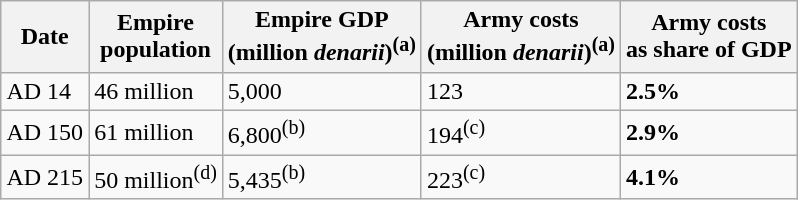<table class="wikitable" style="margin:1em auto;">
<tr>
<th>Date</th>
<th>Empire<br>population</th>
<th>Empire GDP<br> (million <em>denarii</em>)<sup>(a)</sup></th>
<th>Army costs<br>(million <em>denarii</em>)<sup>(a)</sup></th>
<th>Army costs<br>as share of GDP</th>
</tr>
<tr>
<td>AD 14</td>
<td>46 million</td>
<td>5,000</td>
<td>123</td>
<td><strong>2.5%</strong></td>
</tr>
<tr>
<td>AD 150</td>
<td>61 million</td>
<td>6,800<sup>(b)</sup></td>
<td>194<sup>(c)</sup></td>
<td><strong>2.9%</strong></td>
</tr>
<tr>
<td>AD 215</td>
<td>50 million<sup>(d)</sup></td>
<td>5,435<sup>(b)</sup></td>
<td>223<sup>(c)</sup></td>
<td><strong>4.1%</strong></td>
</tr>
</table>
